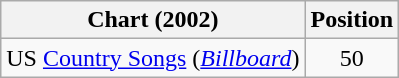<table class="wikitable sortable">
<tr>
<th scope="col">Chart (2002)</th>
<th scope="col">Position</th>
</tr>
<tr>
<td>US <a href='#'>Country Songs</a> (<em><a href='#'>Billboard</a></em>)</td>
<td align="center">50</td>
</tr>
</table>
